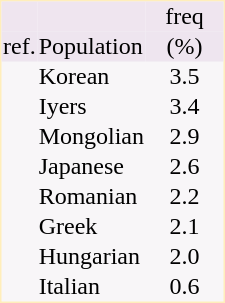<table border="0" cellspacing="0" cellpadding="1" align="right" style="text-align:center; margin-left: 2em;  border:1px #ffeebb solid; background:#f8f6f8; ">
<tr style="background:#efe5ef">
<td></td>
<td></td>
<td style = "width:50px">freq</td>
</tr>
<tr style="background:#eee5ef">
<td>ref.</td>
<td align="left">Population</td>
<td>(%)</td>
</tr>
<tr>
<td></td>
<td align="left">Korean</td>
<td>3.5</td>
</tr>
<tr>
<td></td>
<td align="left">Iyers</td>
<td>3.4</td>
</tr>
<tr>
<td></td>
<td align="left">Mongolian</td>
<td>2.9</td>
</tr>
<tr>
<td></td>
<td align="left">Japanese</td>
<td>2.6</td>
</tr>
<tr>
<td></td>
<td align="left">Romanian</td>
<td>2.2</td>
</tr>
<tr>
<td></td>
<td align="left">Greek</td>
<td>2.1</td>
</tr>
<tr>
<td></td>
<td align="left">Hungarian</td>
<td>2.0</td>
</tr>
<tr>
<td></td>
<td align="left">Italian</td>
<td>0.6</td>
</tr>
</table>
